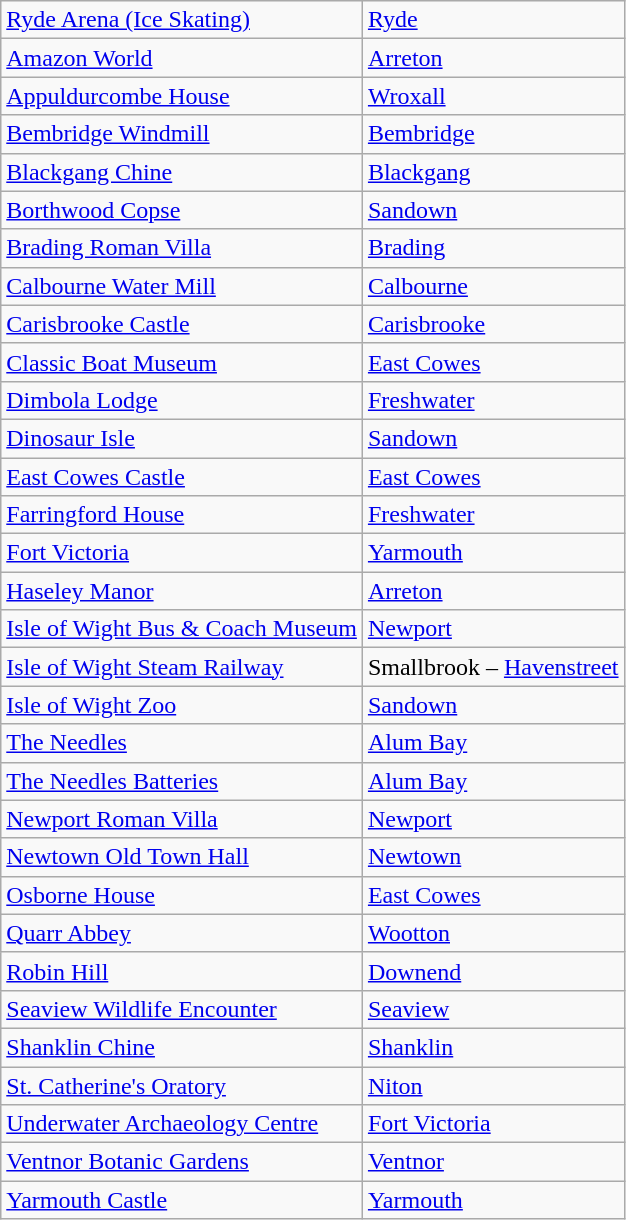<table class="wikitable" border="1">
<tr>
<td><a href='#'>Ryde Arena (Ice Skating)</a></td>
<td><a href='#'>Ryde</a></td>
</tr>
<tr>
<td><a href='#'>Amazon World</a> </td>
<td><a href='#'>Arreton</a></td>
</tr>
<tr>
<td><a href='#'>Appuldurcombe House</a> </td>
<td><a href='#'>Wroxall</a></td>
</tr>
<tr>
<td><a href='#'>Bembridge Windmill</a> </td>
<td><a href='#'>Bembridge</a></td>
</tr>
<tr>
<td><a href='#'>Blackgang Chine</a> </td>
<td><a href='#'>Blackgang</a></td>
</tr>
<tr>
<td><a href='#'>Borthwood Copse</a> </td>
<td><a href='#'>Sandown</a></td>
</tr>
<tr>
<td><a href='#'>Brading Roman Villa</a>  </td>
<td><a href='#'>Brading</a></td>
</tr>
<tr>
<td><a href='#'>Calbourne Water Mill</a>  </td>
<td><a href='#'>Calbourne</a></td>
</tr>
<tr>
<td><a href='#'>Carisbrooke Castle</a>  </td>
<td><a href='#'>Carisbrooke</a></td>
</tr>
<tr>
<td><a href='#'>Classic Boat Museum</a> </td>
<td><a href='#'>East Cowes</a></td>
</tr>
<tr>
<td><a href='#'>Dimbola Lodge</a> </td>
<td><a href='#'>Freshwater</a></td>
</tr>
<tr>
<td><a href='#'>Dinosaur Isle</a> </td>
<td><a href='#'>Sandown</a></td>
</tr>
<tr>
<td><a href='#'>East Cowes Castle</a> </td>
<td><a href='#'>East Cowes</a></td>
</tr>
<tr>
<td><a href='#'>Farringford House</a> </td>
<td><a href='#'>Freshwater</a></td>
</tr>
<tr>
<td><a href='#'>Fort Victoria</a> </td>
<td><a href='#'>Yarmouth</a></td>
</tr>
<tr>
<td><a href='#'>Haseley Manor</a> </td>
<td><a href='#'>Arreton</a></td>
</tr>
<tr>
<td><a href='#'>Isle of Wight Bus & Coach Museum</a> </td>
<td><a href='#'>Newport</a></td>
</tr>
<tr>
<td><a href='#'>Isle of Wight Steam Railway</a> </td>
<td>Smallbrook – <a href='#'>Havenstreet</a></td>
</tr>
<tr>
<td><a href='#'>Isle of Wight Zoo</a> </td>
<td><a href='#'>Sandown</a></td>
</tr>
<tr>
<td><a href='#'>The Needles</a></td>
<td><a href='#'>Alum Bay</a></td>
</tr>
<tr>
<td><a href='#'>The Needles Batteries</a> </td>
<td><a href='#'>Alum Bay</a></td>
</tr>
<tr>
<td><a href='#'>Newport Roman Villa</a>  </td>
<td><a href='#'>Newport</a></td>
</tr>
<tr>
<td><a href='#'>Newtown Old Town Hall</a> </td>
<td><a href='#'>Newtown</a></td>
</tr>
<tr>
<td><a href='#'>Osborne House</a>   </td>
<td><a href='#'>East Cowes</a></td>
</tr>
<tr>
<td><a href='#'>Quarr Abbey</a></td>
<td><a href='#'>Wootton</a></td>
</tr>
<tr>
<td><a href='#'>Robin Hill</a> </td>
<td><a href='#'>Downend</a></td>
</tr>
<tr>
<td><a href='#'>Seaview Wildlife Encounter</a> </td>
<td><a href='#'>Seaview</a></td>
</tr>
<tr>
<td><a href='#'>Shanklin Chine</a> </td>
<td><a href='#'>Shanklin</a></td>
</tr>
<tr>
<td><a href='#'>St. Catherine's Oratory</a></td>
<td><a href='#'>Niton</a></td>
</tr>
<tr>
<td><a href='#'>Underwater Archaeology Centre</a> </td>
<td><a href='#'>Fort Victoria</a></td>
</tr>
<tr>
<td><a href='#'>Ventnor Botanic Gardens</a> </td>
<td><a href='#'>Ventnor</a></td>
</tr>
<tr>
<td><a href='#'>Yarmouth Castle</a> </td>
<td><a href='#'>Yarmouth</a></td>
</tr>
</table>
